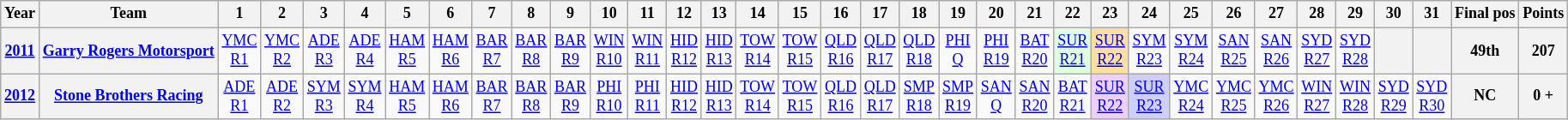<table class="wikitable" style="text-align:center; font-size:75%;">
<tr>
<th>Year</th>
<th>Team</th>
<th>1</th>
<th>2</th>
<th>3</th>
<th>4</th>
<th>5</th>
<th>6</th>
<th>7</th>
<th>8</th>
<th>9</th>
<th>10</th>
<th>11</th>
<th>12</th>
<th>13</th>
<th>14</th>
<th>15</th>
<th>16</th>
<th>17</th>
<th>18</th>
<th>19</th>
<th>20</th>
<th>21</th>
<th>22</th>
<th>23</th>
<th>24</th>
<th>25</th>
<th>26</th>
<th>27</th>
<th>28</th>
<th>29</th>
<th>30</th>
<th>31</th>
<th>Final pos</th>
<th>Points</th>
</tr>
<tr>
<th><a href='#'>2011</a></th>
<th nowrap><a href='#'>Garry Rogers Motorsport</a></th>
<td><a href='#'>YMC<br>R1</a></td>
<td><a href='#'>YMC<br>R2</a></td>
<td><a href='#'>ADE<br>R3</a></td>
<td><a href='#'>ADE<br>R4</a></td>
<td><a href='#'>HAM<br>R5</a></td>
<td><a href='#'>HAM<br>R6</a></td>
<td><a href='#'>BAR<br>R7</a></td>
<td><a href='#'>BAR<br>R8</a></td>
<td><a href='#'>BAR<br>R9</a></td>
<td><a href='#'>WIN<br>R10</a></td>
<td><a href='#'>WIN<br>R11</a></td>
<td><a href='#'>HID<br>R12</a></td>
<td><a href='#'>HID<br>R13</a></td>
<td><a href='#'>TOW<br>R14</a></td>
<td><a href='#'>TOW<br>R15</a></td>
<td><a href='#'>QLD<br>R16</a></td>
<td><a href='#'>QLD<br>R17</a></td>
<td><a href='#'>QLD<br>R18</a></td>
<td><a href='#'>PHI<br>Q</a></td>
<td><a href='#'>PHI<br>R19</a></td>
<td><a href='#'>BAT<br>R20</a></td>
<td style="background:#dfffdf;"><a href='#'>SUR<br>R21</a><br></td>
<td style="background:#ffdf9f;"><a href='#'>SUR<br>R22</a><br></td>
<td><a href='#'>SYM<br>R23</a></td>
<td><a href='#'>SYM<br>R24</a></td>
<td><a href='#'>SAN<br>R25</a></td>
<td><a href='#'>SAN<br>R26</a></td>
<td><a href='#'>SYD<br>R27</a></td>
<td><a href='#'>SYD<br>R28</a></td>
<th></th>
<th></th>
<th>49th</th>
<th>207</th>
</tr>
<tr>
<th><a href='#'>2012</a></th>
<th nowrap><a href='#'>Stone Brothers Racing</a></th>
<td><a href='#'>ADE<br>R1</a></td>
<td><a href='#'>ADE<br>R2</a></td>
<td><a href='#'>SYM<br>R3</a></td>
<td><a href='#'>SYM<br>R4</a></td>
<td><a href='#'>HAM<br>R5</a></td>
<td><a href='#'>HAM<br>R6</a></td>
<td><a href='#'>BAR<br>R7</a></td>
<td><a href='#'>BAR<br>R8</a></td>
<td><a href='#'>BAR<br>R9</a></td>
<td><a href='#'>PHI<br>R10</a></td>
<td><a href='#'>PHI<br>R11</a></td>
<td><a href='#'>HID<br>R12</a></td>
<td><a href='#'>HID<br>R13</a></td>
<td><a href='#'>TOW<br>R14</a></td>
<td><a href='#'>TOW<br>R15</a></td>
<td><a href='#'>QLD<br>R16</a></td>
<td><a href='#'>QLD<br>R17</a></td>
<td><a href='#'>SMP<br>R18</a></td>
<td><a href='#'>SMP<br>R19</a></td>
<td><a href='#'>SAN<br>Q</a></td>
<td><a href='#'>SAN<br>R20</a></td>
<td><a href='#'>BAT<br>R21</a></td>
<td style="background:#EFCFFF;"><a href='#'>SUR<br>R22</a><br></td>
<td style="background:#cfcfff;"><a href='#'>SUR<br>R23</a><br></td>
<td><a href='#'>YMC<br>R24</a></td>
<td><a href='#'>YMC<br>R25</a></td>
<td><a href='#'>YMC<br>R26</a></td>
<td><a href='#'>WIN<br>R27</a></td>
<td><a href='#'>WIN<br>R28</a></td>
<td><a href='#'>SYD<br>R29</a></td>
<td><a href='#'>SYD<br>R30</a></td>
<th>NC</th>
<th>0 +</th>
</tr>
</table>
